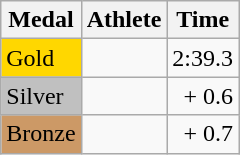<table class="wikitable">
<tr>
<th>Medal</th>
<th>Athlete</th>
<th>Time</th>
</tr>
<tr>
<td bgcolor="gold">Gold</td>
<td></td>
<td align=right>2:39.3</td>
</tr>
<tr>
<td bgcolor="silver">Silver</td>
<td></td>
<td align=right>+ 0.6</td>
</tr>
<tr>
<td bgcolor="CC9966">Bronze</td>
<td></td>
<td align=right>+ 0.7</td>
</tr>
</table>
